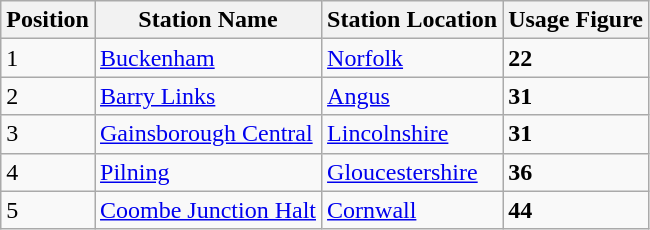<table class="wikitable mw-collapsible">
<tr>
<th>Position</th>
<th>Station Name</th>
<th>Station Location</th>
<th>Usage Figure</th>
</tr>
<tr>
<td>1</td>
<td><a href='#'>Buckenham</a></td>
<td><a href='#'>Norfolk</a></td>
<td><strong>22</strong></td>
</tr>
<tr>
<td>2</td>
<td><a href='#'>Barry Links</a></td>
<td><a href='#'>Angus</a></td>
<td><strong>31</strong></td>
</tr>
<tr>
<td>3</td>
<td><a href='#'>Gainsborough Central</a></td>
<td><a href='#'>Lincolnshire</a></td>
<td><strong>31</strong></td>
</tr>
<tr>
<td>4</td>
<td><a href='#'>Pilning</a></td>
<td><a href='#'>Gloucestershire</a></td>
<td><strong>36</strong></td>
</tr>
<tr>
<td>5</td>
<td><a href='#'>Coombe Junction Halt</a></td>
<td><a href='#'>Cornwall</a></td>
<td><strong>44</strong></td>
</tr>
</table>
